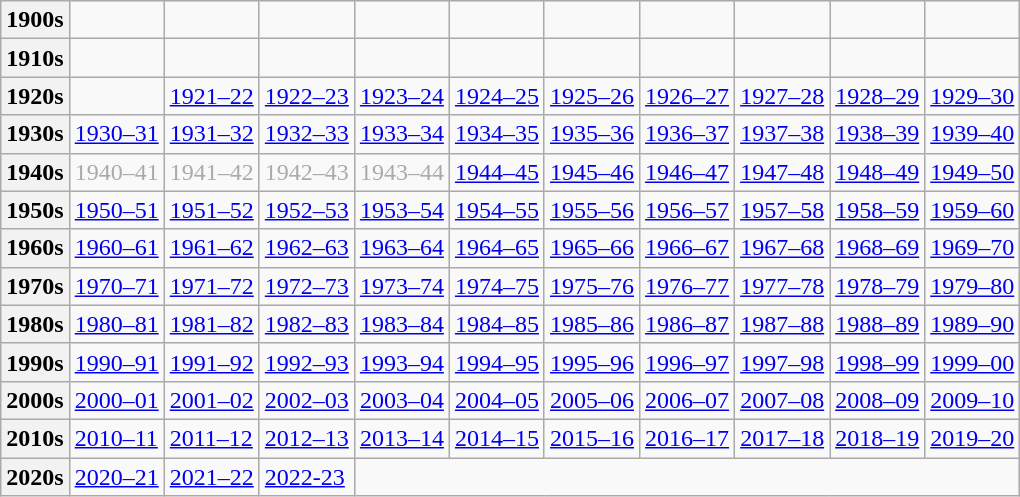<table class="wikitable">
<tr>
<th>1900s</th>
<td></td>
<td></td>
<td></td>
<td></td>
<td></td>
<td></td>
<td></td>
<td></td>
<td></td>
<td></td>
</tr>
<tr>
<th>1910s</th>
<td></td>
<td></td>
<td></td>
<td></td>
<td></td>
<td></td>
<td></td>
<td></td>
<td></td>
<td></td>
</tr>
<tr>
<th>1920s</th>
<td></td>
<td><a href='#'>1921–22</a></td>
<td><a href='#'>1922–23</a></td>
<td><a href='#'>1923–24</a></td>
<td><a href='#'>1924–25</a></td>
<td><a href='#'>1925–26</a></td>
<td><a href='#'>1926–27</a></td>
<td><a href='#'>1927–28</a></td>
<td><a href='#'>1928–29</a></td>
<td><a href='#'>1929–30</a></td>
</tr>
<tr>
<th>1930s</th>
<td><a href='#'>1930–31</a></td>
<td><a href='#'>1931–32</a></td>
<td><a href='#'>1932–33</a></td>
<td><a href='#'>1933–34</a></td>
<td><a href='#'>1934–35</a></td>
<td><a href='#'>1935–36</a></td>
<td><a href='#'>1936–37</a></td>
<td><a href='#'>1937–38</a></td>
<td><a href='#'>1938–39</a></td>
<td><a href='#'>1939–40</a></td>
</tr>
<tr>
<th>1940s</th>
<td style="color:#AAA">1940–41</td>
<td style="color:#AAA">1941–42</td>
<td style="color:#AAA">1942–43</td>
<td style="color:#AAA">1943–44</td>
<td><a href='#'>1944–45</a></td>
<td><a href='#'>1945–46</a></td>
<td><a href='#'>1946–47</a></td>
<td><a href='#'>1947–48</a></td>
<td><a href='#'>1948–49</a></td>
<td><a href='#'>1949–50</a></td>
</tr>
<tr>
<th>1950s</th>
<td><a href='#'>1950–51</a></td>
<td><a href='#'>1951–52</a></td>
<td><a href='#'>1952–53</a></td>
<td><a href='#'>1953–54</a></td>
<td><a href='#'>1954–55</a></td>
<td><a href='#'>1955–56</a></td>
<td><a href='#'>1956–57</a></td>
<td><a href='#'>1957–58</a></td>
<td><a href='#'>1958–59</a></td>
<td><a href='#'>1959–60</a></td>
</tr>
<tr>
<th>1960s</th>
<td><a href='#'>1960–61</a></td>
<td><a href='#'>1961–62</a></td>
<td><a href='#'>1962–63</a></td>
<td><a href='#'>1963–64</a></td>
<td><a href='#'>1964–65</a></td>
<td><a href='#'>1965–66</a></td>
<td><a href='#'>1966–67</a></td>
<td><a href='#'>1967–68</a></td>
<td><a href='#'>1968–69</a></td>
<td><a href='#'>1969–70</a></td>
</tr>
<tr>
<th>1970s</th>
<td><a href='#'>1970–71</a></td>
<td><a href='#'>1971–72</a></td>
<td><a href='#'>1972–73</a></td>
<td><a href='#'>1973–74</a></td>
<td><a href='#'>1974–75</a></td>
<td><a href='#'>1975–76</a></td>
<td><a href='#'>1976–77</a></td>
<td><a href='#'>1977–78</a></td>
<td><a href='#'>1978–79</a></td>
<td><a href='#'>1979–80</a></td>
</tr>
<tr>
<th>1980s</th>
<td><a href='#'>1980–81</a></td>
<td><a href='#'>1981–82</a></td>
<td><a href='#'>1982–83</a></td>
<td><a href='#'>1983–84</a></td>
<td><a href='#'>1984–85</a></td>
<td><a href='#'>1985–86</a></td>
<td><a href='#'>1986–87</a></td>
<td><a href='#'>1987–88</a></td>
<td><a href='#'>1988–89</a></td>
<td><a href='#'>1989–90</a></td>
</tr>
<tr>
<th>1990s</th>
<td><a href='#'>1990–91</a></td>
<td><a href='#'>1991–92</a></td>
<td><a href='#'>1992–93</a></td>
<td><a href='#'>1993–94</a></td>
<td><a href='#'>1994–95</a></td>
<td><a href='#'>1995–96</a></td>
<td><a href='#'>1996–97</a></td>
<td><a href='#'>1997–98</a></td>
<td><a href='#'>1998–99</a></td>
<td><a href='#'>1999–00</a></td>
</tr>
<tr>
<th>2000s</th>
<td><a href='#'>2000–01</a></td>
<td><a href='#'>2001–02</a></td>
<td><a href='#'>2002–03</a></td>
<td><a href='#'>2003–04</a></td>
<td><a href='#'>2004–05</a></td>
<td><a href='#'>2005–06</a></td>
<td><a href='#'>2006–07</a></td>
<td><a href='#'>2007–08</a></td>
<td><a href='#'>2008–09</a></td>
<td><a href='#'>2009–10</a></td>
</tr>
<tr>
<th>2010s</th>
<td><a href='#'>2010–11</a></td>
<td><a href='#'>2011–12</a></td>
<td><a href='#'>2012–13</a></td>
<td><a href='#'>2013–14</a></td>
<td><a href='#'>2014–15</a></td>
<td><a href='#'>2015–16</a></td>
<td><a href='#'>2016–17</a></td>
<td><a href='#'>2017–18</a></td>
<td><a href='#'>2018–19</a></td>
<td><a href='#'>2019–20</a></td>
</tr>
<tr>
<th>2020s</th>
<td><a href='#'>2020–21</a></td>
<td><a href='#'>2021–22</a></td>
<td><a href='#'>2022-23</a></td>
</tr>
</table>
